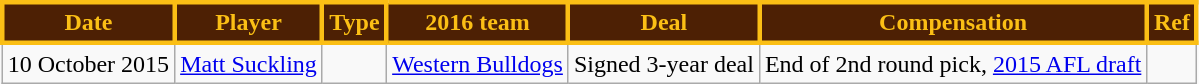<table class="wikitable" style="text-align:center">
<tr>
<th style="background:#4D2004; color:#FBBF15; border: solid #FBBF15">Date</th>
<th style="background:#4D2004; color:#FBBF15; border: solid #FBBF15">Player</th>
<th style="background:#4D2004; color:#FBBF15; border: solid #FBBF15">Type</th>
<th style="background:#4D2004; color:#FBBF15; border: solid #FBBF15">2016 team</th>
<th style="background:#4D2004; color:#FBBF15; border: solid #FBBF15">Deal</th>
<th style="background:#4D2004; color:#FBBF15; border: solid #FBBF15">Compensation</th>
<th style="background:#4D2004; color:#FBBF15; border: solid #FBBF15">Ref</th>
</tr>
<tr>
<td>10 October 2015</td>
<td><a href='#'>Matt Suckling</a></td>
<td></td>
<td><a href='#'>Western Bulldogs</a></td>
<td>Signed 3-year deal</td>
<td>End of 2nd round pick, <a href='#'>2015 AFL draft</a></td>
<td></td>
</tr>
</table>
